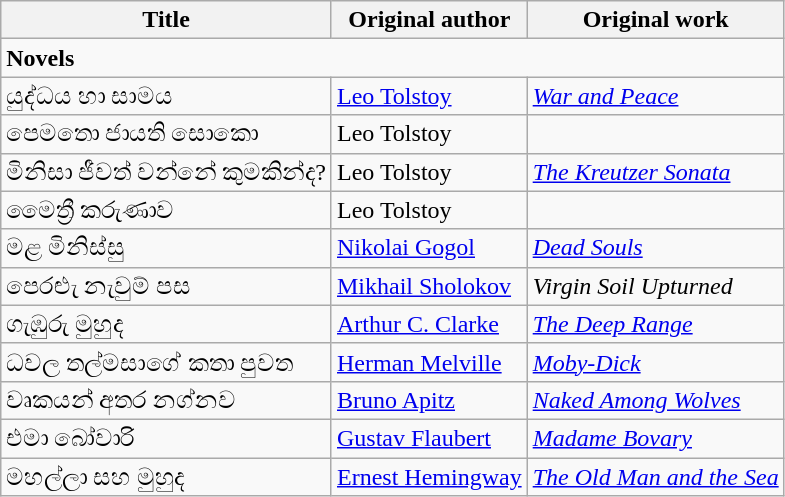<table class="wikitable">
<tr>
<th>Title</th>
<th>Original author</th>
<th>Original work</th>
</tr>
<tr>
<td colspan="3"><strong>Novels</strong></td>
</tr>
<tr>
<td>යුද්ධය හා සාමය</td>
<td><a href='#'>Leo Tolstoy</a></td>
<td><em><a href='#'>War and Peace</a></em></td>
</tr>
<tr>
<td>පෙමතො ජායති සොකො</td>
<td>Leo Tolstoy</td>
<td></td>
</tr>
<tr>
<td>මිනිසා ජීවත් වන්නේ කුමකින්ද?</td>
<td>Leo Tolstoy</td>
<td><em><a href='#'>The Kreutzer Sonata</a></em></td>
</tr>
<tr>
<td>මෛත්‍රී කරුණාව</td>
<td>Leo Tolstoy</td>
<td></td>
</tr>
<tr>
<td>මළ මිනිස්සු</td>
<td><a href='#'>Nikolai Gogol</a></td>
<td><em><a href='#'>Dead Souls</a></em></td>
</tr>
<tr>
<td>පෙරළුැ නැවුම් පස</td>
<td><a href='#'>Mikhail Sholokov</a></td>
<td><em>Virgin Soil Upturned</em></td>
</tr>
<tr>
<td>ගැඹුරු මුහුද</td>
<td><a href='#'>Arthur C. Clarke</a></td>
<td><em><a href='#'>The Deep Range</a></em></td>
</tr>
<tr>
<td>ධවල තල්මසාගේ කතා පුවත</td>
<td><a href='#'>Herman Melville</a></td>
<td><em><a href='#'>Moby-Dick</a></em></td>
</tr>
<tr>
<td>වෘකයන් අතර නග්නව</td>
<td><a href='#'>Bruno Apitz</a></td>
<td><em><a href='#'>Naked Among Wolves</a></em></td>
</tr>
<tr>
<td>එමා බෝවාරි</td>
<td><a href='#'>Gustav Flaubert</a></td>
<td><em><a href='#'>Madame Bovary</a></em></td>
</tr>
<tr>
<td>මහල්ලා සහ මුහුද</td>
<td><a href='#'>Ernest Hemingway</a></td>
<td><em><a href='#'>The Old Man and the Sea</a></em></td>
</tr>
</table>
